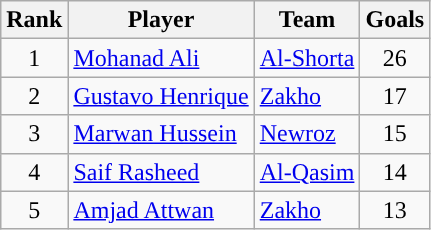<table class="wikitable" style="text-align:center">
<tr>
<th>Rank</th>
<th>Player</th>
<th>Team</th>
<th>Goals</th>
</tr>
<tr>
<td rowspan=1>1</td>
<td align="left"> <a href='#'>Mohanad Ali</a></td>
<td align="left"><a href='#'>Al-Shorta</a></td>
<td rowspan=1>26</td>
</tr>
<tr>
<td rowspan=1>2</td>
<td align="left"> <a href='#'>Gustavo Henrique</a></td>
<td align="left"><a href='#'>Zakho</a></td>
<td rowspan=1>17</td>
</tr>
<tr>
<td rowspan=1>3</td>
<td align="left"> <a href='#'>Marwan Hussein</a></td>
<td align="left"><a href='#'>Newroz</a></td>
<td rowspan=1>15</td>
</tr>
<tr>
<td rowspan=1>4</td>
<td align="left"> <a href='#'>Saif Rasheed</a></td>
<td align="left"><a href='#'>Al-Qasim</a></td>
<td rowspan=1>14</td>
</tr>
<tr>
<td rowspan=1>5</td>
<td align="left"> <a href='#'>Amjad Attwan</a></td>
<td align="left"><a href='#'>Zakho</a></td>
<td rowspan=1>13</td>
</tr>
</table>
